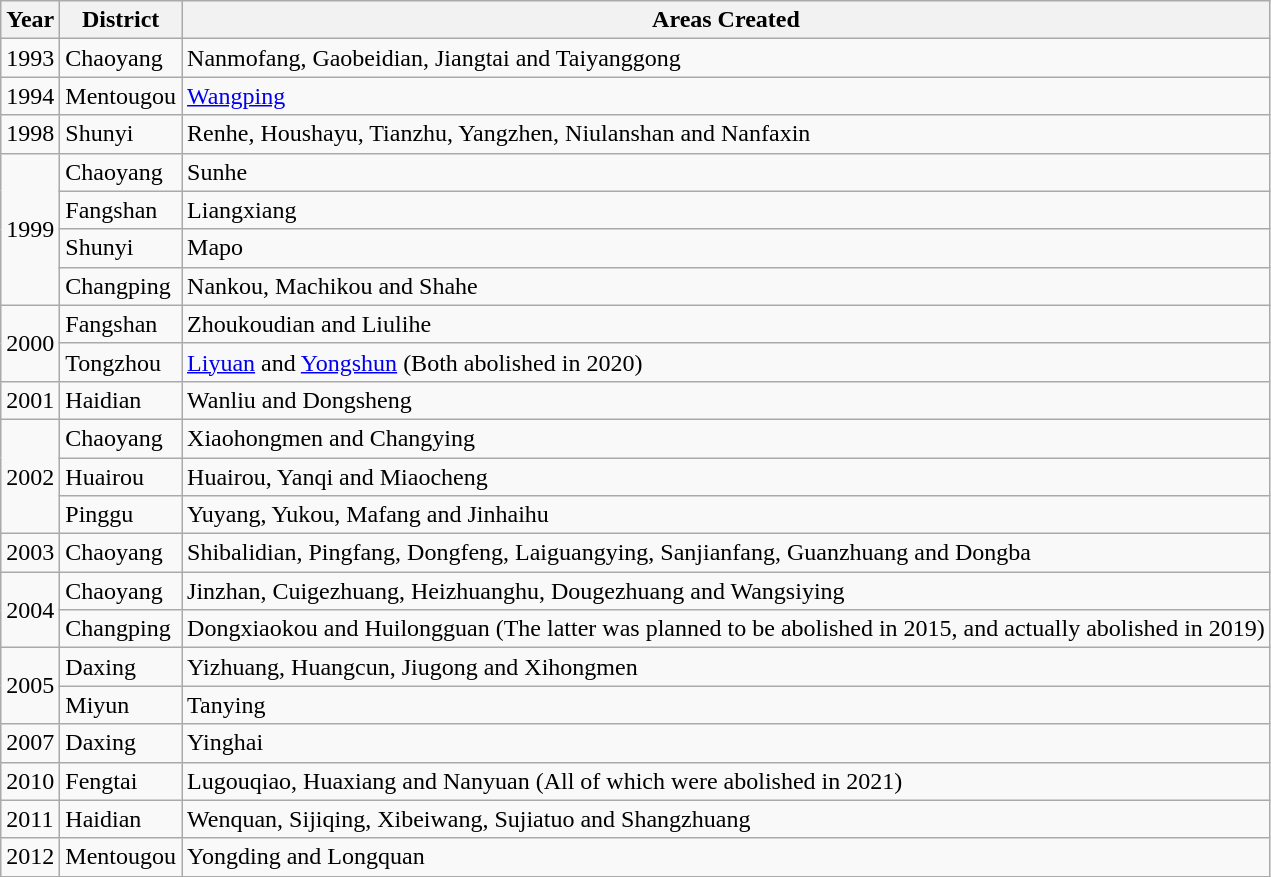<table class="wikitable">
<tr>
<th>Year</th>
<th>District</th>
<th>Areas Created</th>
</tr>
<tr>
<td>1993</td>
<td>Chaoyang</td>
<td>Nanmofang, Gaobeidian, Jiangtai and Taiyanggong</td>
</tr>
<tr>
<td>1994</td>
<td>Mentougou</td>
<td><a href='#'>Wangping</a></td>
</tr>
<tr>
<td>1998</td>
<td>Shunyi</td>
<td>Renhe, Houshayu, Tianzhu, Yangzhen, Niulanshan and Nanfaxin</td>
</tr>
<tr>
<td rowspan="4">1999</td>
<td>Chaoyang</td>
<td>Sunhe</td>
</tr>
<tr>
<td>Fangshan</td>
<td>Liangxiang</td>
</tr>
<tr>
<td>Shunyi</td>
<td>Mapo</td>
</tr>
<tr>
<td>Changping</td>
<td>Nankou, Machikou and Shahe</td>
</tr>
<tr>
<td rowspan="2">2000</td>
<td>Fangshan</td>
<td>Zhoukoudian and Liulihe</td>
</tr>
<tr>
<td>Tongzhou</td>
<td><a href='#'>Liyuan</a> and <a href='#'>Yongshun</a> (Both abolished in 2020)</td>
</tr>
<tr>
<td>2001</td>
<td>Haidian</td>
<td>Wanliu and Dongsheng</td>
</tr>
<tr>
<td rowspan="3">2002</td>
<td>Chaoyang</td>
<td>Xiaohongmen and Changying</td>
</tr>
<tr>
<td>Huairou</td>
<td>Huairou, Yanqi and Miaocheng</td>
</tr>
<tr>
<td>Pinggu</td>
<td>Yuyang, Yukou, Mafang and Jinhaihu</td>
</tr>
<tr>
<td>2003</td>
<td>Chaoyang</td>
<td>Shibalidian, Pingfang, Dongfeng, Laiguangying, Sanjianfang, Guanzhuang and Dongba</td>
</tr>
<tr>
<td rowspan="2">2004</td>
<td>Chaoyang</td>
<td>Jinzhan, Cuigezhuang, Heizhuanghu, Dougezhuang and Wangsiying</td>
</tr>
<tr>
<td>Changping</td>
<td>Dongxiaokou and Huilongguan (The latter was planned to be abolished in 2015, and actually abolished in 2019)</td>
</tr>
<tr>
<td rowspan="2">2005</td>
<td>Daxing</td>
<td>Yizhuang, Huangcun, Jiugong and Xihongmen</td>
</tr>
<tr>
<td>Miyun</td>
<td>Tanying</td>
</tr>
<tr>
<td>2007</td>
<td>Daxing</td>
<td>Yinghai</td>
</tr>
<tr>
<td>2010</td>
<td>Fengtai</td>
<td>Lugouqiao, Huaxiang and Nanyuan (All of which were abolished in 2021)</td>
</tr>
<tr>
<td>2011</td>
<td>Haidian</td>
<td>Wenquan, Sijiqing, Xibeiwang, Sujiatuo and Shangzhuang</td>
</tr>
<tr>
<td>2012</td>
<td>Mentougou</td>
<td>Yongding and Longquan</td>
</tr>
</table>
